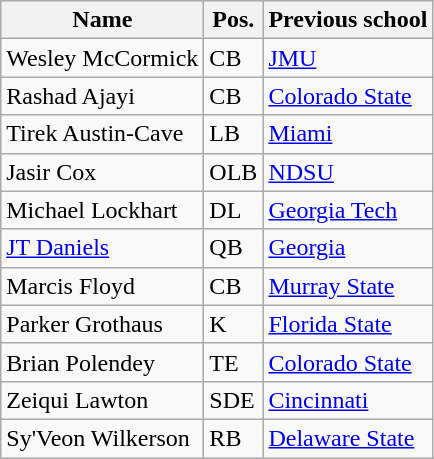<table class="wikitable sortable">
<tr>
<th>Name</th>
<th>Pos.</th>
<th class="unsortable">Previous school</th>
</tr>
<tr>
<td>Wesley McCormick</td>
<td>CB</td>
<td><a href='#'>JMU</a></td>
</tr>
<tr>
<td>Rashad Ajayi</td>
<td>CB</td>
<td><a href='#'>Colorado State</a></td>
</tr>
<tr>
<td>Tirek Austin-Cave</td>
<td>LB</td>
<td><a href='#'>Miami</a></td>
</tr>
<tr>
<td>Jasir Cox</td>
<td>OLB</td>
<td><a href='#'>NDSU</a></td>
</tr>
<tr>
<td>Michael Lockhart</td>
<td>DL</td>
<td><a href='#'>Georgia Tech</a></td>
</tr>
<tr>
<td><a href='#'>JT Daniels</a></td>
<td>QB</td>
<td><a href='#'>Georgia</a></td>
</tr>
<tr>
<td>Marcis Floyd</td>
<td>CB</td>
<td><a href='#'>Murray State</a></td>
</tr>
<tr>
<td>Parker Grothaus</td>
<td>K</td>
<td><a href='#'>Florida State</a></td>
</tr>
<tr>
<td>Brian Polendey</td>
<td>TE</td>
<td><a href='#'>Colorado State</a></td>
</tr>
<tr>
<td>Zeiqui Lawton</td>
<td>SDE</td>
<td><a href='#'>Cincinnati</a></td>
</tr>
<tr>
<td>Sy'Veon Wilkerson</td>
<td>RB</td>
<td><a href='#'>Delaware State</a></td>
</tr>
</table>
